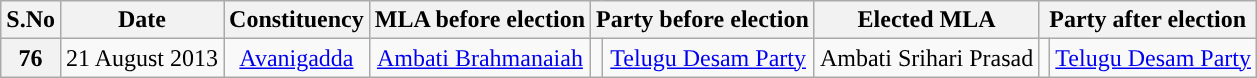<table class="wikitable sortable" style="text-align:center;">
<tr>
<th>S.No</th>
<th>Date</th>
<th>Constituency</th>
<th>MLA before election</th>
<th colspan="2">Party before election</th>
<th>Elected MLA</th>
<th colspan="2">Party after election</th>
</tr>
<tr>
<th>76</th>
<td>21 August 2013</td>
<td><a href='#'>Avanigadda</a></td>
<td><a href='#'>Ambati Brahmanaiah</a></td>
<td></td>
<td><a href='#'>Telugu Desam Party</a></td>
<td>Ambati Srihari Prasad</td>
<td></td>
<td><a href='#'>Telugu Desam Party</a></td>
</tr>
</table>
